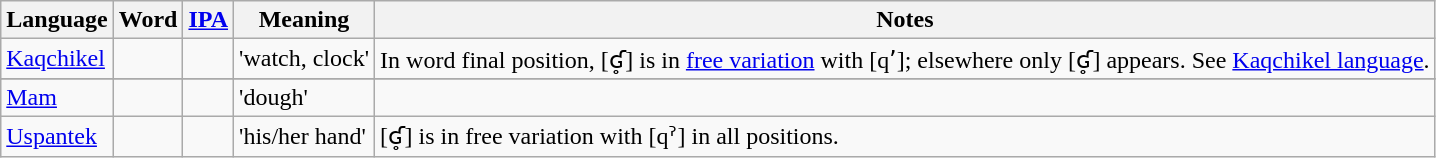<table class="wikitable">
<tr>
<th>Language</th>
<th>Word</th>
<th><a href='#'>IPA</a></th>
<th>Meaning</th>
<th>Notes</th>
</tr>
<tr>
<td><a href='#'>Kaqchikel</a></td>
<td></td>
<td></td>
<td>'watch, clock'</td>
<td>In word final position, [ʛ̥] is in <a href='#'>free variation</a> with [qʼ]; elsewhere only [ʛ̥] appears. See <a href='#'>Kaqchikel language</a>.</td>
</tr>
<tr>
</tr>
<tr>
<td><a href='#'>Mam</a></td>
<td></td>
<td></td>
<td>'dough'</td>
<td></td>
</tr>
<tr>
<td><a href='#'>Uspantek</a></td>
<td></td>
<td></td>
<td>'his/her hand'</td>
<td>[ʛ̥] is in free variation with [qˀ] in all positions.</td>
</tr>
</table>
